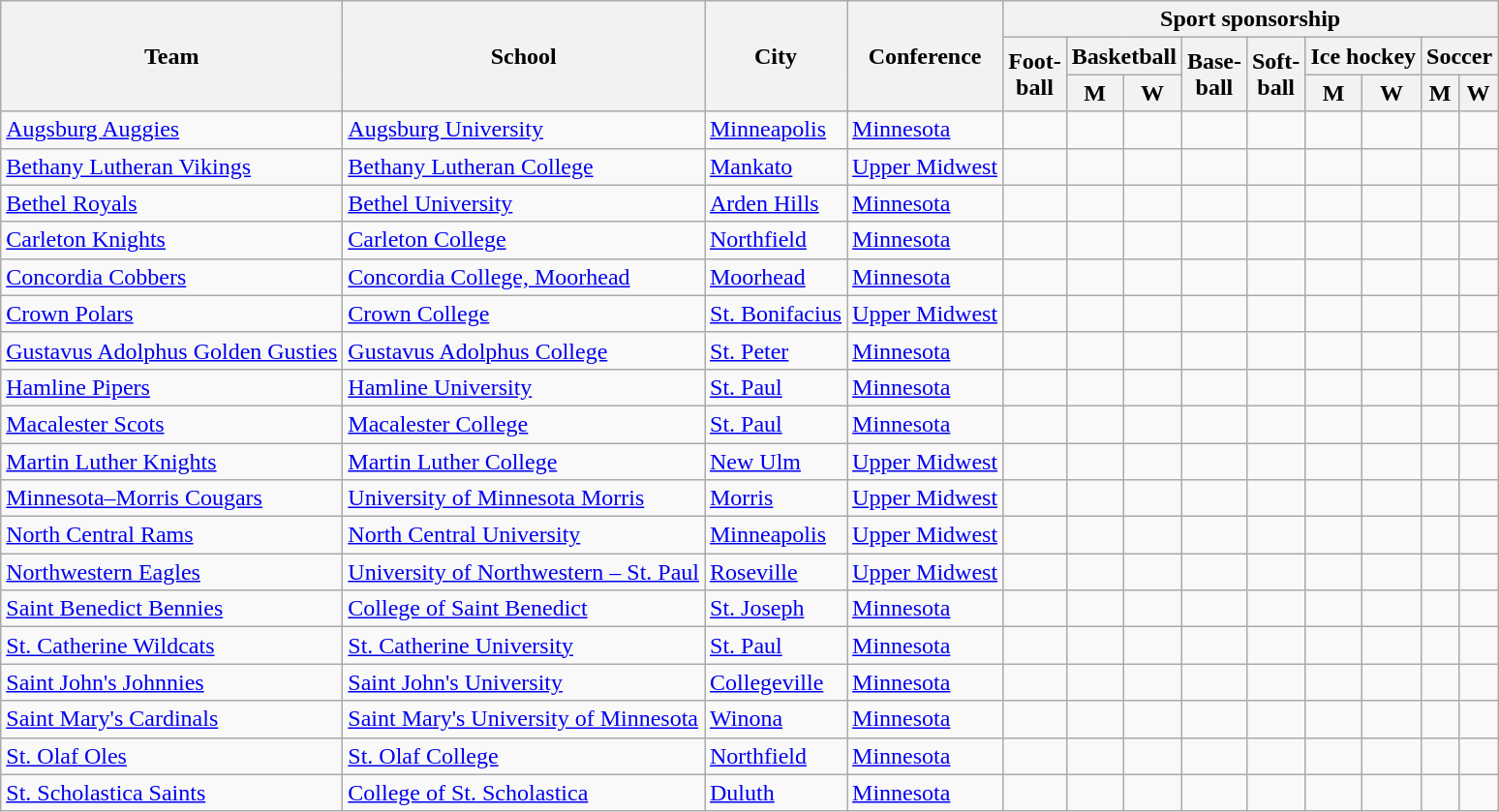<table class="sortable wikitable">
<tr>
<th rowspan=3>Team</th>
<th rowspan=3>School</th>
<th rowspan=3>City</th>
<th rowspan=3>Conference</th>
<th colspan=9>Sport sponsorship</th>
</tr>
<tr>
<th rowspan=2>Foot-<br>ball</th>
<th colspan=2>Basketball</th>
<th rowspan=2>Base-<br>ball</th>
<th rowspan=2>Soft-<br>ball</th>
<th colspan=2>Ice hockey</th>
<th colspan=2>Soccer</th>
</tr>
<tr>
<th>M</th>
<th>W</th>
<th>M</th>
<th>W</th>
<th>M</th>
<th>W</th>
</tr>
<tr>
<td><a href='#'>Augsburg Auggies</a></td>
<td><a href='#'>Augsburg University</a></td>
<td><a href='#'>Minneapolis</a></td>
<td><a href='#'>Minnesota</a></td>
<td></td>
<td></td>
<td></td>
<td></td>
<td></td>
<td></td>
<td></td>
<td></td>
<td></td>
</tr>
<tr>
<td><a href='#'>Bethany Lutheran Vikings</a></td>
<td><a href='#'>Bethany Lutheran College</a></td>
<td><a href='#'>Mankato</a></td>
<td><a href='#'>Upper Midwest</a></td>
<td></td>
<td></td>
<td></td>
<td></td>
<td></td>
<td></td>
<td></td>
<td></td>
<td></td>
</tr>
<tr>
<td><a href='#'>Bethel Royals</a></td>
<td><a href='#'>Bethel University</a></td>
<td><a href='#'>Arden Hills</a></td>
<td><a href='#'>Minnesota</a></td>
<td></td>
<td></td>
<td></td>
<td></td>
<td></td>
<td></td>
<td></td>
<td></td>
<td></td>
</tr>
<tr>
<td><a href='#'>Carleton Knights</a></td>
<td><a href='#'>Carleton College</a></td>
<td><a href='#'>Northfield</a></td>
<td><a href='#'>Minnesota</a></td>
<td></td>
<td></td>
<td></td>
<td></td>
<td></td>
<td></td>
<td></td>
<td></td>
<td></td>
</tr>
<tr>
<td><a href='#'>Concordia Cobbers</a></td>
<td><a href='#'>Concordia College, Moorhead</a></td>
<td><a href='#'>Moorhead</a></td>
<td><a href='#'>Minnesota</a></td>
<td></td>
<td></td>
<td></td>
<td></td>
<td></td>
<td></td>
<td></td>
<td></td>
<td></td>
</tr>
<tr>
<td><a href='#'>Crown Polars</a></td>
<td><a href='#'>Crown College</a></td>
<td><a href='#'>St. Bonifacius</a></td>
<td><a href='#'>Upper Midwest</a></td>
<td></td>
<td></td>
<td></td>
<td></td>
<td></td>
<td></td>
<td></td>
<td></td>
<td></td>
</tr>
<tr>
<td><a href='#'>Gustavus Adolphus Golden Gusties</a></td>
<td><a href='#'>Gustavus Adolphus College</a></td>
<td><a href='#'>St. Peter</a></td>
<td><a href='#'>Minnesota</a></td>
<td></td>
<td></td>
<td></td>
<td></td>
<td></td>
<td></td>
<td></td>
<td></td>
<td></td>
</tr>
<tr>
<td><a href='#'>Hamline Pipers</a></td>
<td><a href='#'>Hamline University</a></td>
<td><a href='#'>St. Paul</a></td>
<td><a href='#'>Minnesota</a></td>
<td></td>
<td></td>
<td></td>
<td></td>
<td></td>
<td></td>
<td></td>
<td></td>
<td></td>
</tr>
<tr>
<td><a href='#'>Macalester Scots</a></td>
<td><a href='#'>Macalester College</a></td>
<td><a href='#'>St. Paul</a></td>
<td><a href='#'>Minnesota</a></td>
<td></td>
<td></td>
<td></td>
<td></td>
<td></td>
<td></td>
<td></td>
<td></td>
<td></td>
</tr>
<tr>
<td><a href='#'>Martin Luther Knights</a></td>
<td><a href='#'>Martin Luther College</a></td>
<td><a href='#'>New Ulm</a></td>
<td><a href='#'>Upper Midwest</a></td>
<td></td>
<td></td>
<td></td>
<td></td>
<td></td>
<td></td>
<td></td>
<td></td>
<td></td>
</tr>
<tr>
<td><a href='#'>Minnesota–Morris Cougars</a></td>
<td><a href='#'>University of Minnesota Morris</a></td>
<td><a href='#'>Morris</a></td>
<td><a href='#'>Upper Midwest</a></td>
<td></td>
<td></td>
<td></td>
<td></td>
<td></td>
<td></td>
<td></td>
<td></td>
<td></td>
</tr>
<tr>
<td><a href='#'>North Central Rams</a></td>
<td><a href='#'>North Central University</a></td>
<td><a href='#'>Minneapolis</a></td>
<td><a href='#'>Upper Midwest</a></td>
<td></td>
<td></td>
<td></td>
<td></td>
<td></td>
<td></td>
<td></td>
<td></td>
<td></td>
</tr>
<tr>
<td><a href='#'>Northwestern Eagles</a></td>
<td><a href='#'>University of Northwestern – St. Paul</a></td>
<td><a href='#'>Roseville</a></td>
<td><a href='#'>Upper Midwest</a></td>
<td></td>
<td></td>
<td></td>
<td></td>
<td></td>
<td></td>
<td></td>
<td></td>
<td></td>
</tr>
<tr>
<td><a href='#'>Saint Benedict Bennies</a></td>
<td><a href='#'>College of Saint Benedict</a></td>
<td><a href='#'>St. Joseph</a></td>
<td><a href='#'>Minnesota</a></td>
<td></td>
<td></td>
<td></td>
<td></td>
<td></td>
<td></td>
<td></td>
<td></td>
<td></td>
</tr>
<tr>
<td><a href='#'>St. Catherine Wildcats</a></td>
<td><a href='#'>St. Catherine University</a></td>
<td><a href='#'>St. Paul</a></td>
<td><a href='#'>Minnesota</a></td>
<td></td>
<td></td>
<td></td>
<td></td>
<td></td>
<td></td>
<td></td>
<td></td>
<td></td>
</tr>
<tr>
<td><a href='#'>Saint John's Johnnies</a></td>
<td><a href='#'>Saint John's University</a></td>
<td><a href='#'>Collegeville</a></td>
<td><a href='#'>Minnesota</a></td>
<td></td>
<td></td>
<td></td>
<td></td>
<td></td>
<td></td>
<td></td>
<td></td>
<td></td>
</tr>
<tr>
<td><a href='#'>Saint Mary's Cardinals</a></td>
<td><a href='#'>Saint Mary's University of Minnesota</a></td>
<td><a href='#'>Winona</a></td>
<td><a href='#'>Minnesota</a></td>
<td></td>
<td></td>
<td></td>
<td></td>
<td></td>
<td></td>
<td></td>
<td></td>
<td></td>
</tr>
<tr>
<td><a href='#'>St. Olaf Oles</a></td>
<td><a href='#'>St. Olaf College</a></td>
<td><a href='#'>Northfield</a></td>
<td><a href='#'>Minnesota</a></td>
<td></td>
<td></td>
<td></td>
<td></td>
<td></td>
<td></td>
<td></td>
<td></td>
<td></td>
</tr>
<tr>
<td><a href='#'>St. Scholastica Saints</a></td>
<td><a href='#'>College of St. Scholastica</a></td>
<td><a href='#'>Duluth</a></td>
<td><a href='#'>Minnesota</a></td>
<td></td>
<td></td>
<td></td>
<td></td>
<td></td>
<td> </td>
<td> </td>
<td></td>
<td></td>
</tr>
</table>
